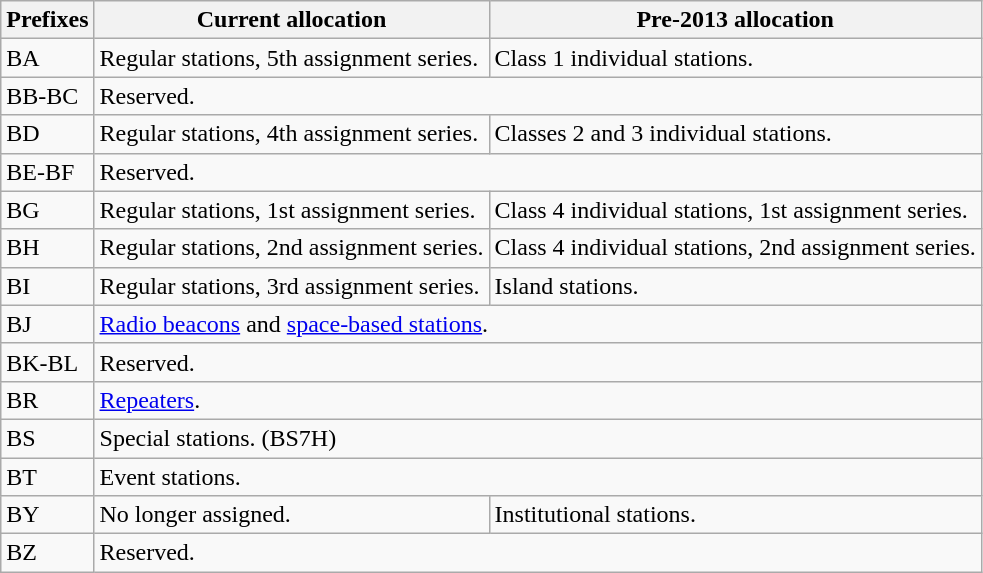<table class="wikitable">
<tr>
<th>Prefixes</th>
<th>Current allocation</th>
<th>Pre-2013 allocation</th>
</tr>
<tr>
<td>BA</td>
<td>Regular stations, 5th assignment series.</td>
<td>Class 1 individual stations.</td>
</tr>
<tr>
<td>BB-BC</td>
<td colspan=2>Reserved.</td>
</tr>
<tr>
<td>BD</td>
<td>Regular stations, 4th assignment series.</td>
<td>Classes 2 and 3 individual stations.</td>
</tr>
<tr>
<td>BE-BF</td>
<td colspan=2>Reserved.</td>
</tr>
<tr>
<td>BG</td>
<td>Regular stations, 1st assignment series.</td>
<td>Class 4 individual stations, 1st assignment series.</td>
</tr>
<tr>
<td>BH</td>
<td>Regular stations, 2nd assignment series.</td>
<td>Class 4 individual stations, 2nd assignment series.</td>
</tr>
<tr>
<td>BI</td>
<td>Regular stations, 3rd assignment series.</td>
<td>Island stations.</td>
</tr>
<tr>
<td>BJ</td>
<td colspan=2><a href='#'>Radio beacons</a> and <a href='#'>space-based stations</a>.</td>
</tr>
<tr>
<td>BK-BL</td>
<td colspan=2>Reserved.</td>
</tr>
<tr>
<td>BR</td>
<td colspan=2><a href='#'>Repeaters</a>.</td>
</tr>
<tr>
<td>BS</td>
<td colspan=2>Special stations. (BS7H)</td>
</tr>
<tr>
<td>BT</td>
<td colspan=2>Event stations.</td>
</tr>
<tr>
<td>BY</td>
<td>No longer assigned.</td>
<td>Institutional stations.</td>
</tr>
<tr>
<td>BZ</td>
<td colspan=2>Reserved.</td>
</tr>
</table>
